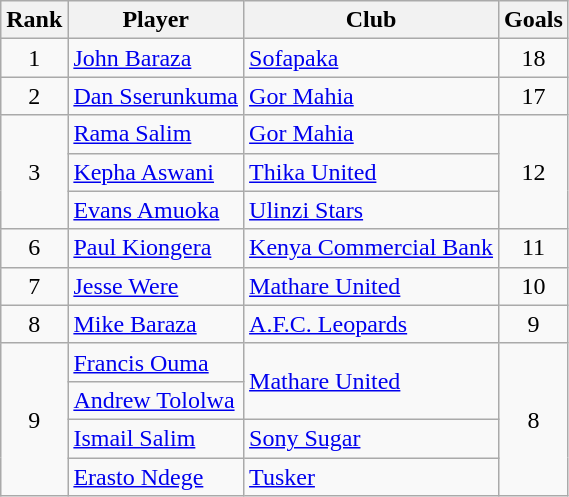<table class="wikitable">
<tr>
<th>Rank</th>
<th>Player</th>
<th>Club</th>
<th>Goals</th>
</tr>
<tr>
<td style="text-align:center;">1</td>
<td> <a href='#'>John Baraza</a></td>
<td><a href='#'>Sofapaka</a></td>
<td style="text-align:center;">18</td>
</tr>
<tr>
<td style="text-align:center;">2</td>
<td> <a href='#'>Dan Sserunkuma</a></td>
<td><a href='#'>Gor Mahia</a></td>
<td style="text-align:center;">17</td>
</tr>
<tr>
<td rowspan="3" style="text-align:center;">3</td>
<td> <a href='#'>Rama Salim</a></td>
<td><a href='#'>Gor Mahia</a></td>
<td rowspan="3" style="text-align:center;">12</td>
</tr>
<tr>
<td> <a href='#'>Kepha Aswani</a></td>
<td><a href='#'>Thika United</a></td>
</tr>
<tr>
<td> <a href='#'>Evans Amuoka</a></td>
<td><a href='#'>Ulinzi Stars</a></td>
</tr>
<tr>
<td style="text-align:center;">6</td>
<td> <a href='#'>Paul Kiongera</a></td>
<td><a href='#'>Kenya Commercial Bank</a></td>
<td style="text-align:center;">11</td>
</tr>
<tr>
<td style="text-align:center;">7</td>
<td> <a href='#'>Jesse Were</a></td>
<td><a href='#'>Mathare United</a></td>
<td style="text-align:center;">10</td>
</tr>
<tr>
<td style="text-align:center;">8</td>
<td> <a href='#'>Mike Baraza</a></td>
<td><a href='#'>A.F.C. Leopards</a></td>
<td style="text-align:center;">9</td>
</tr>
<tr>
<td rowspan="4" style="text-align:center;">9</td>
<td> <a href='#'>Francis Ouma</a></td>
<td rowspan="2"><a href='#'>Mathare United</a></td>
<td rowspan="4" style="text-align:center;">8</td>
</tr>
<tr>
<td> <a href='#'>Andrew Tololwa</a></td>
</tr>
<tr>
<td> <a href='#'>Ismail Salim</a></td>
<td><a href='#'>Sony Sugar</a></td>
</tr>
<tr>
<td> <a href='#'>Erasto Ndege</a></td>
<td><a href='#'>Tusker</a></td>
</tr>
</table>
